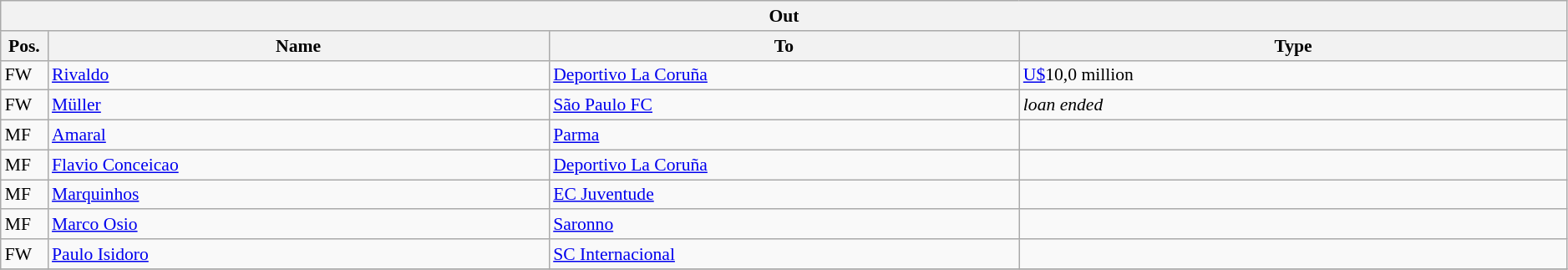<table class="wikitable" style="font-size:90%;width:99%;">
<tr>
<th colspan="4">Out</th>
</tr>
<tr>
<th width=3%>Pos.</th>
<th width=32%>Name</th>
<th width=30%>To</th>
<th width=35%>Type</th>
</tr>
<tr>
<td>FW</td>
<td><a href='#'>Rivaldo</a></td>
<td><a href='#'>Deportivo La Coruña</a></td>
<td><a href='#'>U$</a>10,0 million</td>
</tr>
<tr>
<td>FW</td>
<td><a href='#'>Müller</a></td>
<td><a href='#'>São Paulo FC</a></td>
<td><em>loan ended</em></td>
</tr>
<tr>
<td>MF</td>
<td><a href='#'>Amaral</a></td>
<td><a href='#'>Parma</a></td>
<td></td>
</tr>
<tr>
<td>MF</td>
<td><a href='#'>Flavio Conceicao</a></td>
<td><a href='#'>Deportivo La Coruña</a></td>
<td></td>
</tr>
<tr>
<td>MF</td>
<td><a href='#'>Marquinhos</a></td>
<td><a href='#'>EC Juventude</a></td>
<td></td>
</tr>
<tr>
<td>MF</td>
<td><a href='#'>Marco Osio</a></td>
<td><a href='#'>Saronno</a></td>
<td></td>
</tr>
<tr>
<td>FW</td>
<td><a href='#'>Paulo Isidoro</a></td>
<td><a href='#'>SC Internacional</a></td>
<td></td>
</tr>
<tr>
</tr>
</table>
